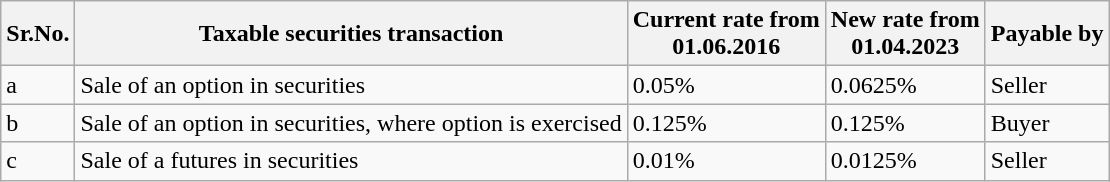<table class="wikitable">
<tr>
<th>Sr.No.</th>
<th>Taxable securities transaction</th>
<th>Current rate from<br>01.06.2016</th>
<th>New rate from<br>01.04.2023</th>
<th>Payable by</th>
</tr>
<tr>
<td>a</td>
<td>Sale of an option in securities</td>
<td>0.05%</td>
<td>0.0625%</td>
<td>Seller</td>
</tr>
<tr>
<td>b</td>
<td>Sale of an option in securities, where option is exercised</td>
<td>0.125%</td>
<td>0.125%</td>
<td>Buyer</td>
</tr>
<tr>
<td>c</td>
<td>Sale of a futures in securities</td>
<td>0.01%</td>
<td>0.0125%</td>
<td>Seller</td>
</tr>
</table>
